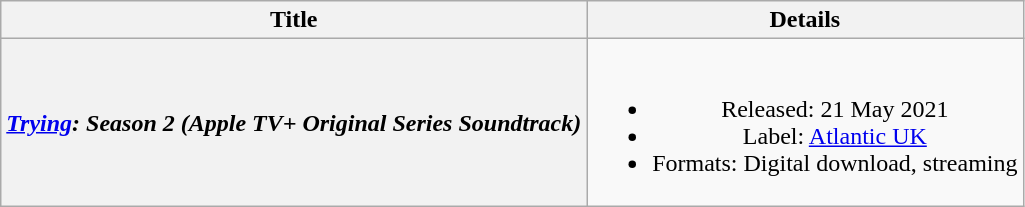<table class="wikitable plainrowheaders" style="text-align:center;">
<tr>
<th scope="col">Title</th>
<th scope="col">Details</th>
</tr>
<tr>
<th scope="row"><em><a href='#'>Trying</a>: Season 2 (Apple TV+ Original Series Soundtrack)</em></th>
<td><br><ul><li>Released: 21 May 2021</li><li>Label: <a href='#'>Atlantic UK</a></li><li>Formats: Digital download, streaming</li></ul></td>
</tr>
</table>
